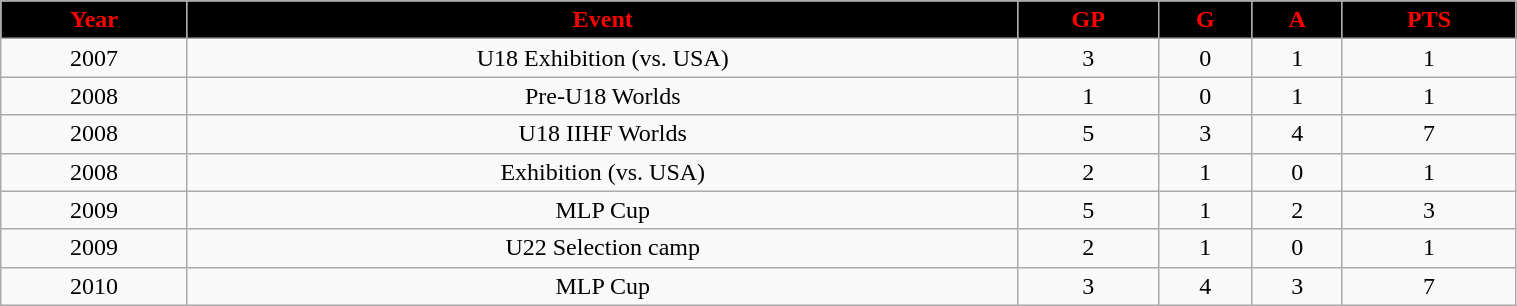<table class="wikitable" width="80%">
<tr align="center"  style="background:black;color:red;">
<td><strong>Year</strong></td>
<td><strong>Event</strong></td>
<td><strong>GP</strong></td>
<td><strong>G</strong></td>
<td><strong>A</strong></td>
<td><strong>PTS</strong></td>
</tr>
<tr align="center" bgcolor="">
<td>2007</td>
<td>U18 Exhibition (vs. USA)</td>
<td>3</td>
<td>0</td>
<td>1</td>
<td>1</td>
</tr>
<tr align="center" bgcolor="">
<td>2008</td>
<td>Pre-U18 Worlds</td>
<td>1</td>
<td>0</td>
<td>1</td>
<td>1</td>
</tr>
<tr align="center" bgcolor="">
<td>2008</td>
<td>U18 IIHF Worlds</td>
<td>5</td>
<td>3</td>
<td>4</td>
<td>7</td>
</tr>
<tr align="center" bgcolor="">
<td>2008</td>
<td>Exhibition (vs. USA)</td>
<td>2</td>
<td>1</td>
<td>0</td>
<td>1</td>
</tr>
<tr align="center" bgcolor="">
<td>2009</td>
<td>MLP Cup</td>
<td>5</td>
<td>1</td>
<td>2</td>
<td>3</td>
</tr>
<tr align="center" bgcolor="">
<td>2009</td>
<td>U22 Selection camp</td>
<td>2</td>
<td>1</td>
<td>0</td>
<td>1</td>
</tr>
<tr align="center" bgcolor="">
<td>2010</td>
<td>MLP Cup</td>
<td>3</td>
<td>4</td>
<td>3</td>
<td>7</td>
</tr>
</table>
